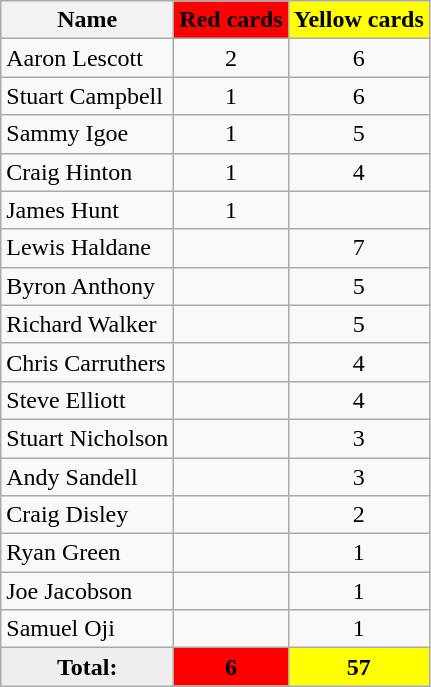<table class="wikitable" style="text-align:center">
<tr>
<th>Name</th>
<th style="background:Red;">Red cards</th>
<th style="background:Yellow;">Yellow cards</th>
</tr>
<tr>
<td align="left">Aaron Lescott</td>
<td>2</td>
<td>6</td>
</tr>
<tr>
<td align="left">Stuart Campbell</td>
<td>1</td>
<td>6</td>
</tr>
<tr>
<td align="left">Sammy Igoe</td>
<td>1</td>
<td>5</td>
</tr>
<tr>
<td align="left">Craig Hinton</td>
<td>1</td>
<td>4</td>
</tr>
<tr>
<td align="left">James Hunt</td>
<td>1</td>
<td></td>
</tr>
<tr>
<td align="left">Lewis Haldane</td>
<td></td>
<td>7</td>
</tr>
<tr>
<td align="left">Byron Anthony</td>
<td></td>
<td>5</td>
</tr>
<tr>
<td align="left">Richard Walker</td>
<td></td>
<td>5</td>
</tr>
<tr>
<td align="left">Chris Carruthers</td>
<td></td>
<td>4</td>
</tr>
<tr>
<td align="left">Steve Elliott</td>
<td></td>
<td>4</td>
</tr>
<tr>
<td align="left">Stuart Nicholson</td>
<td></td>
<td>3</td>
</tr>
<tr>
<td align="left">Andy Sandell</td>
<td></td>
<td>3</td>
</tr>
<tr>
<td align="left">Craig Disley</td>
<td></td>
<td>2</td>
</tr>
<tr>
<td align="left">Ryan Green</td>
<td></td>
<td>1</td>
</tr>
<tr>
<td align="left">Joe Jacobson</td>
<td></td>
<td>1</td>
</tr>
<tr>
<td align="left">Samuel Oji</td>
<td></td>
<td>1</td>
</tr>
<tr>
<td style="background:#EEEEEE;"><strong>Total:</strong></td>
<td style="background:Red;"><strong>6</strong></td>
<td style="background:Yellow;"><strong>57</strong></td>
</tr>
</table>
